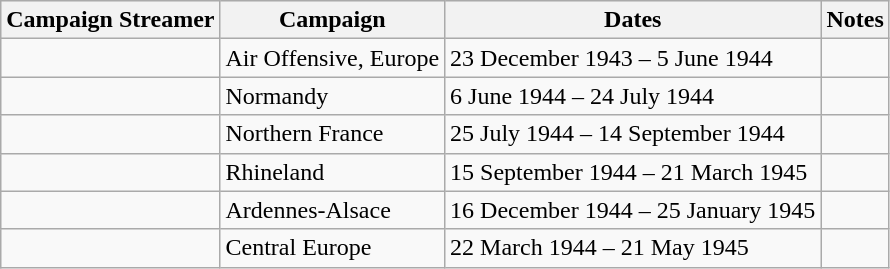<table class="wikitable">
<tr style="background:#efefef;">
<th>Campaign Streamer</th>
<th>Campaign</th>
<th>Dates</th>
<th>Notes</th>
</tr>
<tr>
<td></td>
<td>Air Offensive, Europe</td>
<td>23 December 1943 – 5 June 1944</td>
<td></td>
</tr>
<tr>
<td></td>
<td>Normandy</td>
<td>6 June 1944 – 24 July 1944</td>
<td></td>
</tr>
<tr>
<td></td>
<td>Northern France</td>
<td>25 July 1944 – 14 September 1944</td>
<td></td>
</tr>
<tr>
<td></td>
<td>Rhineland</td>
<td>15 September 1944 – 21 March 1945</td>
<td></td>
</tr>
<tr>
<td></td>
<td>Ardennes-Alsace</td>
<td>16 December 1944 – 25 January 1945</td>
<td></td>
</tr>
<tr>
<td></td>
<td>Central Europe</td>
<td>22 March 1944 – 21 May 1945</td>
<td></td>
</tr>
</table>
